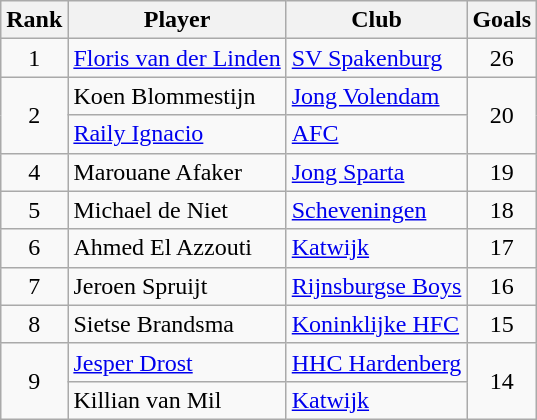<table class="wikitable" style="text-align:center;">
<tr>
<th>Rank</th>
<th>Player</th>
<th>Club</th>
<th>Goals</th>
</tr>
<tr>
<td>1</td>
<td align="left"> <a href='#'>Floris van der Linden</a></td>
<td align="left"><a href='#'>SV Spakenburg</a></td>
<td>26</td>
</tr>
<tr>
<td rowspan="2">2</td>
<td align="left"> Koen Blommestijn</td>
<td align="left"><a href='#'>Jong Volendam</a></td>
<td rowspan="2">20</td>
</tr>
<tr>
<td align="left"> <a href='#'>Raily Ignacio</a></td>
<td align="left"><a href='#'>AFC</a></td>
</tr>
<tr>
<td>4</td>
<td align="left"> Marouane Afaker</td>
<td align="left"><a href='#'>Jong Sparta</a></td>
<td>19</td>
</tr>
<tr>
<td>5</td>
<td align="left"> Michael de Niet</td>
<td align="left"><a href='#'>Scheveningen</a></td>
<td>18</td>
</tr>
<tr>
<td>6</td>
<td align="left"> Ahmed El Azzouti</td>
<td align="left"><a href='#'>Katwijk</a></td>
<td>17</td>
</tr>
<tr>
<td>7</td>
<td align="left"> Jeroen Spruijt</td>
<td align="left"><a href='#'>Rijnsburgse Boys</a></td>
<td>16</td>
</tr>
<tr>
<td>8</td>
<td align="left"> Sietse Brandsma</td>
<td align="left"><a href='#'>Koninklijke HFC</a></td>
<td>15</td>
</tr>
<tr>
<td rowspan="2">9</td>
<td align="left"> <a href='#'>Jesper Drost</a></td>
<td align="left"><a href='#'>HHC Hardenberg</a></td>
<td rowspan="2">14</td>
</tr>
<tr>
<td align="left"> Killian van Mil</td>
<td align="left"><a href='#'>Katwijk</a></td>
</tr>
</table>
